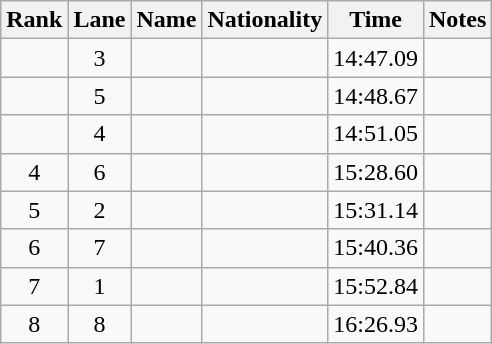<table class="wikitable sortable" style="text-align:center">
<tr>
<th>Rank</th>
<th>Lane</th>
<th>Name</th>
<th>Nationality</th>
<th>Time</th>
<th>Notes</th>
</tr>
<tr>
<td></td>
<td>3</td>
<td align="left"></td>
<td align="left"></td>
<td>14:47.09</td>
<td></td>
</tr>
<tr>
<td></td>
<td>5</td>
<td align="left"></td>
<td align="left"></td>
<td>14:48.67</td>
<td></td>
</tr>
<tr>
<td></td>
<td>4</td>
<td align="left"></td>
<td align="left"></td>
<td>14:51.05</td>
<td></td>
</tr>
<tr>
<td>4</td>
<td>6</td>
<td align="left"></td>
<td align="left"></td>
<td>15:28.60</td>
<td></td>
</tr>
<tr>
<td>5</td>
<td>2</td>
<td align="left"></td>
<td align="left"></td>
<td>15:31.14</td>
<td></td>
</tr>
<tr>
<td>6</td>
<td>7</td>
<td align="left"></td>
<td align="left"></td>
<td>15:40.36</td>
<td></td>
</tr>
<tr>
<td>7</td>
<td>1</td>
<td align="left"></td>
<td align="left"></td>
<td>15:52.84</td>
<td></td>
</tr>
<tr>
<td>8</td>
<td>8</td>
<td align="left"></td>
<td align="left"></td>
<td>16:26.93</td>
<td></td>
</tr>
</table>
